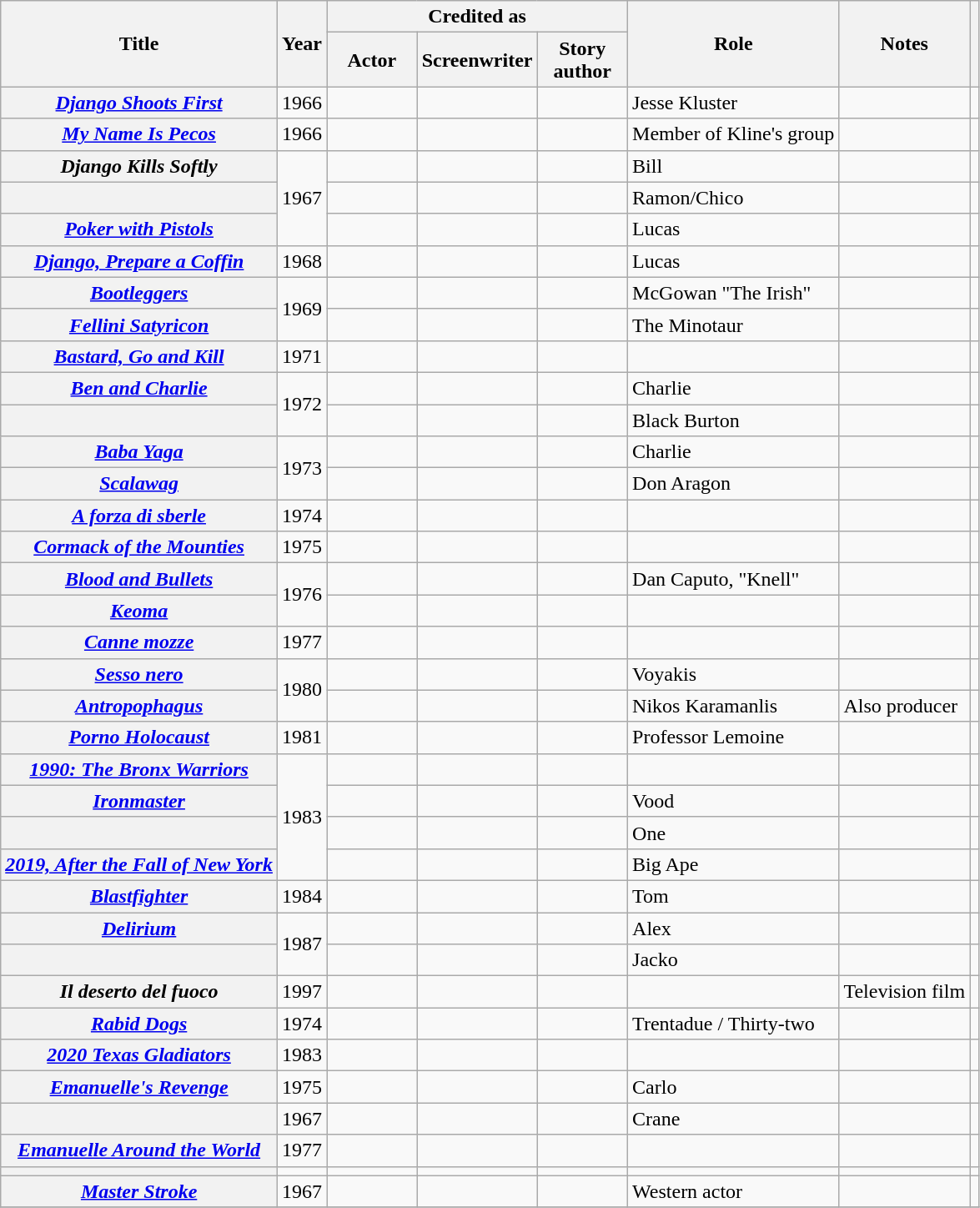<table class="wikitable sortable plainrowheaders" style="margin-right: 0;">
<tr>
<th rowspan="2" scope="col">Title</th>
<th rowspan="2" scope="col">Year</th>
<th colspan="3" scope="col">Credited as</th>
<th rowspan="2" scope="col">Role</th>
<th rowspan="2" scope="col" class="unsortable">Notes</th>
<th rowspan="2" scope="col" class="unsortable"></th>
</tr>
<tr>
<th width=65>Actor</th>
<th width=65>Screenwriter</th>
<th width=65>Story author</th>
</tr>
<tr>
<th scope="row"><em><a href='#'>Django Shoots First</a></em></th>
<td>1966</td>
<td></td>
<td></td>
<td></td>
<td>Jesse Kluster</td>
<td></td>
<td style="text-align:center;"></td>
</tr>
<tr>
<th scope="row"><em><a href='#'>My Name Is Pecos</a></em></th>
<td>1966</td>
<td></td>
<td></td>
<td></td>
<td>Member of Kline's group</td>
<td></td>
<td style="text-align:center;"></td>
</tr>
<tr>
<th scope="row"><em>Django Kills Softly</em></th>
<td rowspan="3">1967</td>
<td></td>
<td></td>
<td></td>
<td>Bill</td>
<td></td>
<td style="text-align:center;"></td>
</tr>
<tr>
<th scope="row"></th>
<td></td>
<td></td>
<td></td>
<td>Ramon/Chico</td>
<td></td>
<td style="text-align:center;"></td>
</tr>
<tr>
<th scope="row"><em><a href='#'>Poker with Pistols</a></em></th>
<td></td>
<td></td>
<td></td>
<td>Lucas</td>
<td></td>
<td style="text-align:center;"></td>
</tr>
<tr>
<th scope="row"><em><a href='#'>Django, Prepare a Coffin</a></em></th>
<td>1968</td>
<td></td>
<td></td>
<td></td>
<td>Lucas</td>
<td></td>
<td style="text-align:center;"></td>
</tr>
<tr>
<th scope="row"><em><a href='#'>Bootleggers</a></em></th>
<td rowspan="2">1969</td>
<td></td>
<td></td>
<td></td>
<td>McGowan "The Irish"</td>
<td></td>
<td style="text-align:center;"></td>
</tr>
<tr>
<th scope="row"><em><a href='#'>Fellini Satyricon</a></em></th>
<td></td>
<td></td>
<td></td>
<td>The Minotaur</td>
<td></td>
<td style="text-align:center;"></td>
</tr>
<tr>
<th scope="row"><em><a href='#'>Bastard, Go and Kill</a></em></th>
<td>1971</td>
<td></td>
<td></td>
<td></td>
<td></td>
<td></td>
<td style="text-align:center;"></td>
</tr>
<tr>
<th scope="row"><em><a href='#'>Ben and Charlie</a></em></th>
<td rowspan="2">1972</td>
<td></td>
<td></td>
<td></td>
<td>Charlie</td>
<td></td>
<td style="text-align:center;"></td>
</tr>
<tr>
<th scope="row"></th>
<td></td>
<td></td>
<td></td>
<td>Black Burton</td>
<td></td>
<td style="text-align:center;"></td>
</tr>
<tr>
<th scope="row"><em><a href='#'>Baba Yaga</a></em></th>
<td rowspan="2">1973</td>
<td></td>
<td></td>
<td></td>
<td>Charlie</td>
<td></td>
<td style="text-align:center;"></td>
</tr>
<tr>
<th scope="row"><em><a href='#'>Scalawag</a></em></th>
<td></td>
<td></td>
<td></td>
<td>Don Aragon</td>
<td></td>
<td style="text-align:center;"></td>
</tr>
<tr>
<th scope="row"><em><a href='#'>A forza di sberle</a></em></th>
<td>1974</td>
<td></td>
<td></td>
<td></td>
<td></td>
<td></td>
</tr>
<tr>
<th scope="row"><em><a href='#'>Cormack of the Mounties</a></em></th>
<td>1975</td>
<td></td>
<td></td>
<td></td>
<td></td>
<td></td>
<td style="text-align:center;"></td>
</tr>
<tr>
<th scope="row"><em><a href='#'>Blood and Bullets</a></em></th>
<td rowspan="2">1976</td>
<td></td>
<td></td>
<td></td>
<td>Dan Caputo, "Knell"</td>
<td></td>
<td style="text-align:center;"></td>
</tr>
<tr>
<th scope="row"><em><a href='#'>Keoma</a></em></th>
<td></td>
<td></td>
<td></td>
<td></td>
<td></td>
<td style="text-align:center;"></td>
</tr>
<tr>
<th scope="row"><em><a href='#'>Canne mozze</a></em></th>
<td>1977</td>
<td></td>
<td></td>
<td></td>
<td></td>
<td></td>
<td style="text-align:center;"></td>
</tr>
<tr>
<th scope="row"><em><a href='#'>Sesso nero</a></em></th>
<td rowspan="2">1980</td>
<td></td>
<td></td>
<td></td>
<td>Voyakis</td>
<td></td>
<td style="text-align:center;"></td>
</tr>
<tr>
<th scope="row"><em><a href='#'>Antropophagus</a></em></th>
<td></td>
<td></td>
<td></td>
<td>Nikos Karamanlis</td>
<td>Also producer</td>
<td style="text-align:center;"></td>
</tr>
<tr>
<th scope="row"><em><a href='#'>Porno Holocaust</a></em></th>
<td>1981</td>
<td></td>
<td></td>
<td></td>
<td>Professor Lemoine</td>
<td></td>
<td style="text-align:center;"></td>
</tr>
<tr>
<th scope="row"><em><a href='#'>1990: The Bronx Warriors</a></em></th>
<td rowspan="4">1983</td>
<td></td>
<td></td>
<td></td>
<td></td>
<td></td>
<td style="text-align:center;"></td>
</tr>
<tr>
<th scope="row"><em><a href='#'>Ironmaster</a></em></th>
<td></td>
<td></td>
<td></td>
<td>Vood</td>
<td></td>
<td style="text-align:center;"></td>
</tr>
<tr>
<th scope="row"></th>
<td></td>
<td></td>
<td></td>
<td>One</td>
<td></td>
<td style="text-align:center;"></td>
</tr>
<tr>
<th scope="row"><em><a href='#'>2019, After the Fall of New York</a></em></th>
<td></td>
<td></td>
<td></td>
<td>Big Ape</td>
<td></td>
<td style="text-align:center;"></td>
</tr>
<tr>
<th scope="row"><em><a href='#'>Blastfighter</a></em></th>
<td>1984</td>
<td></td>
<td></td>
<td></td>
<td>Tom</td>
<td></td>
<td style="text-align:center;"></td>
</tr>
<tr>
<th scope="row"><em><a href='#'>Delirium</a></em></th>
<td rowspan="2">1987</td>
<td></td>
<td></td>
<td></td>
<td>Alex</td>
<td></td>
<td style="text-align:center;"></td>
</tr>
<tr>
<th scope="row"></th>
<td></td>
<td></td>
<td></td>
<td>Jacko</td>
<td></td>
<td style="text-align:center;"></td>
</tr>
<tr>
<th scope="row"><em>Il deserto del fuoco</em></th>
<td>1997</td>
<td></td>
<td></td>
<td></td>
<td></td>
<td>Television film</td>
<td style="text-align:center;"></td>
</tr>
<tr>
<th scope="row"><em><a href='#'>Rabid Dogs</a></em></th>
<td>1974</td>
<td></td>
<td></td>
<td></td>
<td>Trentadue / Thirty-two</td>
<td></td>
<td style="text-align:center;"></td>
</tr>
<tr>
<th scope="row"><em><a href='#'>2020 Texas Gladiators</a></em></th>
<td>1983</td>
<td></td>
<td></td>
<td></td>
<td></td>
<td></td>
<td style="text-align:center;"></td>
</tr>
<tr>
<th scope="row"><em><a href='#'>Emanuelle's Revenge</a></em></th>
<td>1975</td>
<td></td>
<td></td>
<td></td>
<td>Carlo</td>
<td></td>
<td style="text-align:center;"></td>
</tr>
<tr>
<th scope="row"></th>
<td>1967</td>
<td></td>
<td></td>
<td></td>
<td>Crane</td>
<td></td>
<td style="text-align:center;"></td>
</tr>
<tr>
<th scope="row"><em><a href='#'>Emanuelle Around the World</a></em></th>
<td>1977</td>
<td></td>
<td></td>
<td></td>
<td></td>
<td></td>
<td style="text-align:center;"></td>
</tr>
<tr>
<th scope="row"></th>
<td></td>
<td></td>
<td></td>
<td></td>
<td></td>
<td></td>
<td style="text-align:center;"></td>
</tr>
<tr>
<th scope="row"><em><a href='#'>Master Stroke</a></em></th>
<td>1967</td>
<td></td>
<td></td>
<td></td>
<td>Western actor</td>
<td></td>
<td style="text-align:center;"></td>
</tr>
<tr>
</tr>
</table>
